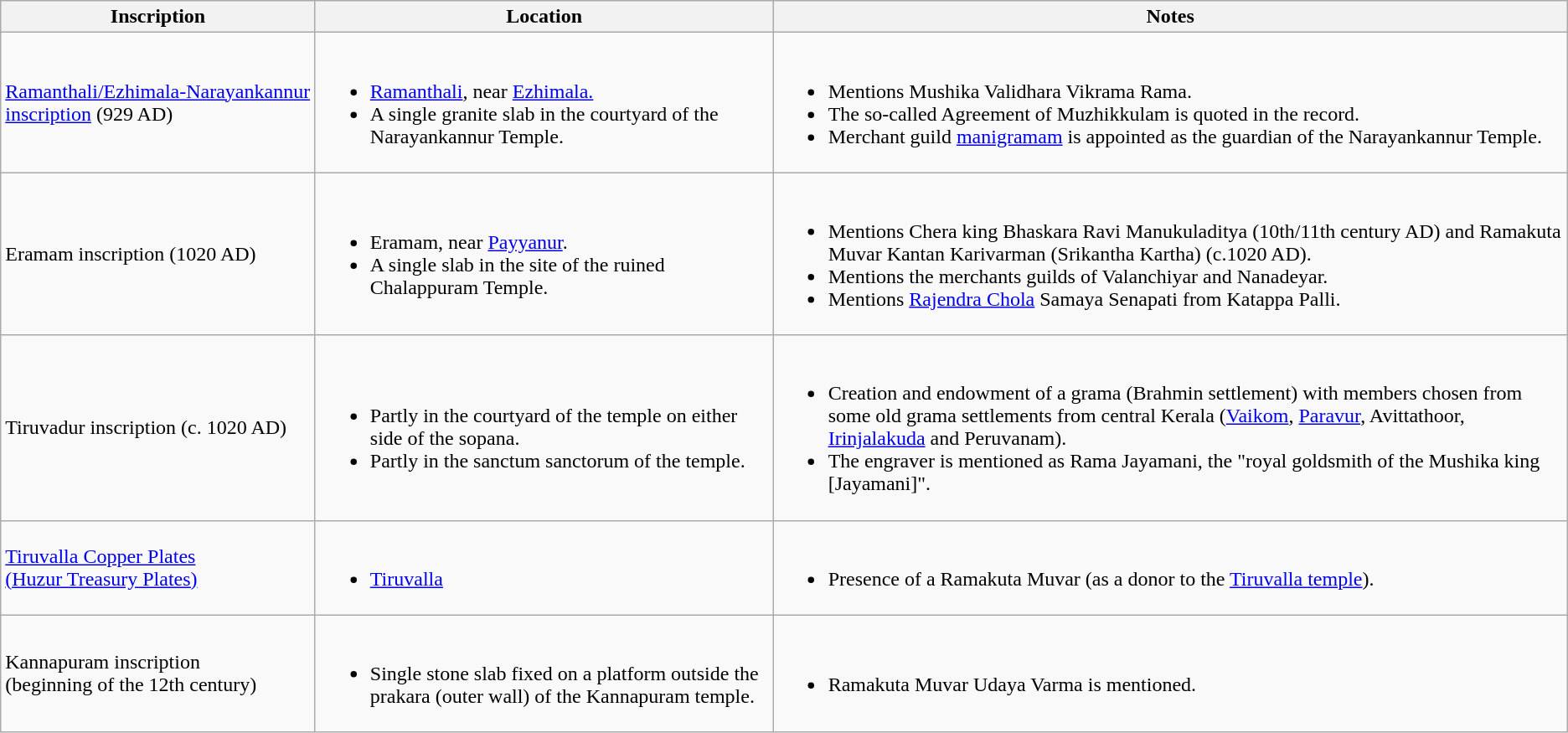<table class="wikitable">
<tr>
<th>Inscription</th>
<th>Location</th>
<th>Notes</th>
</tr>
<tr>
<td><a href='#'>Ramanthali/Ezhimala-Narayankannur inscription</a> (929 AD)</td>
<td><br><ul><li><a href='#'>Ramanthali</a>, near <a href='#'>Ezhimala.</a></li><li>A single granite slab in the courtyard of the Narayankannur Temple.</li></ul></td>
<td><br><ul><li>Mentions Mushika Validhara Vikrama Rama.</li><li>The so-called Agreement of Muzhikkulam is quoted in the record.</li><li>Merchant guild <a href='#'>manigramam</a> is appointed as the guardian of the Narayankannur Temple.</li></ul></td>
</tr>
<tr>
<td>Eramam inscription (1020 AD)</td>
<td><br><ul><li>Eramam, near <a href='#'>Payyanur</a>.</li><li>A single slab in the site of the ruined Chalappuram Temple.</li></ul></td>
<td><br><ul><li>Mentions Chera king Bhaskara Ravi Manukuladitya (10th/11th century AD) and Ramakuta Muvar Kantan Karivarman (Srikantha Kartha) (c.1020 AD).</li><li>Mentions the merchants guilds of Valanchiyar and Nanadeyar.</li><li>Mentions <a href='#'>Rajendra Chola</a> Samaya Senapati from Katappa Palli.</li></ul></td>
</tr>
<tr>
<td>Tiruvadur inscription (c. 1020 AD)</td>
<td><br><ul><li>Partly in the courtyard of the temple on either side of the sopana.</li><li>Partly in the sanctum sanctorum of the temple.</li></ul></td>
<td><br><ul><li>Creation and endowment of a grama (Brahmin settlement) with members chosen from some old grama settlements from central Kerala (<a href='#'>Vaikom</a>, <a href='#'>Paravur</a>, Avittathoor, <a href='#'>Irinjalakuda</a> and Peruvanam).</li><li>The engraver is mentioned as Rama Jayamani, the "royal goldsmith of the Mushika king [Jayamani]".</li></ul></td>
</tr>
<tr>
<td><a href='#'>Tiruvalla Copper Plates</a><br><a href='#'>(Huzur Treasury Plates)</a></td>
<td><br><ul><li><a href='#'>Tiruvalla</a></li></ul></td>
<td><br><ul><li>Presence of a Ramakuta Muvar (as a donor to the <a href='#'>Tiruvalla temple</a>).</li></ul></td>
</tr>
<tr>
<td>Kannapuram inscription<br>(beginning of the 12th century)</td>
<td><br><ul><li>Single stone slab fixed on a platform outside the prakara (outer wall) of the Kannapuram temple.</li></ul></td>
<td><br><ul><li>Ramakuta Muvar Udaya Varma is mentioned.</li></ul></td>
</tr>
</table>
